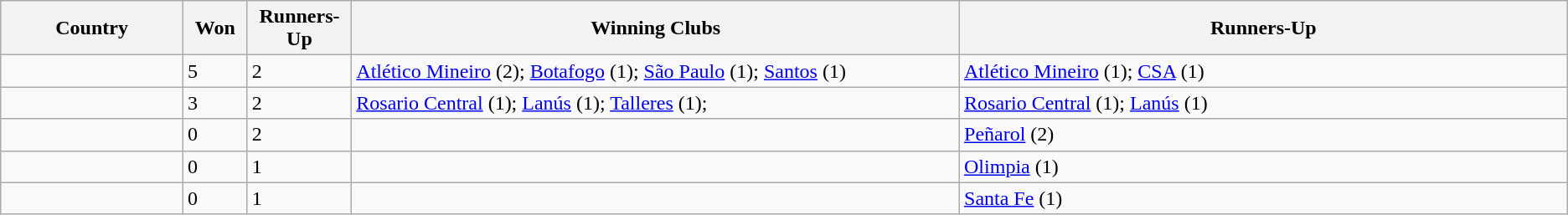<table class="wikitable sortable">
<tr>
<th width=6%>Country</th>
<th width=1%>Won</th>
<th width=1%>Runners-Up</th>
<th class="unsortable" style="width:20%;">Winning Clubs</th>
<th class="unsortable" style="width:20%;">Runners-Up</th>
</tr>
<tr>
<td></td>
<td>5</td>
<td>2</td>
<td><a href='#'>Atlético Mineiro</a> (2); <a href='#'>Botafogo</a> (1); <a href='#'>São Paulo</a> (1); <a href='#'>Santos</a> (1)</td>
<td><a href='#'>Atlético Mineiro</a> (1); <a href='#'>CSA</a> (1)</td>
</tr>
<tr>
<td></td>
<td>3</td>
<td>2</td>
<td><a href='#'>Rosario Central</a> (1); <a href='#'>Lanús</a> (1); <a href='#'>Talleres</a> (1);</td>
<td><a href='#'>Rosario Central</a> (1); <a href='#'>Lanús</a> (1)</td>
</tr>
<tr>
<td></td>
<td>0</td>
<td>2</td>
<td></td>
<td><a href='#'>Peñarol</a> (2)</td>
</tr>
<tr>
<td></td>
<td>0</td>
<td>1</td>
<td></td>
<td><a href='#'>Olimpia</a> (1)</td>
</tr>
<tr>
<td></td>
<td>0</td>
<td>1</td>
<td></td>
<td><a href='#'>Santa Fe</a> (1)</td>
</tr>
</table>
